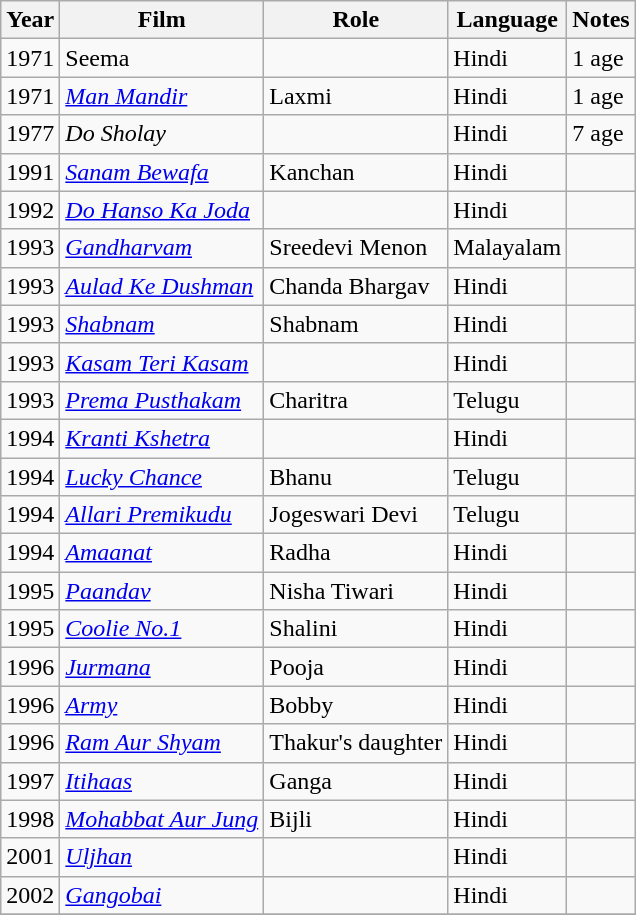<table class="wikitable sortable">
<tr>
<th>Year</th>
<th>Film</th>
<th>Role</th>
<th>Language</th>
<th>Notes</th>
</tr>
<tr>
<td>1971</td>
<td>Seema</td>
<td></td>
<td>Hindi</td>
<td>1 age</td>
</tr>
<tr>
<td>1971</td>
<td><em><a href='#'>Man Mandir</a></em></td>
<td>Laxmi</td>
<td>Hindi</td>
<td>1 age</td>
</tr>
<tr>
<td>1977</td>
<td><em>Do Sholay</em></td>
<td></td>
<td>Hindi</td>
<td>7 age</td>
</tr>
<tr>
<td>1991</td>
<td><em><a href='#'>Sanam Bewafa</a></em></td>
<td>Kanchan</td>
<td>Hindi</td>
<td></td>
</tr>
<tr>
<td>1992</td>
<td><em><a href='#'>Do Hanso Ka Joda</a></em></td>
<td></td>
<td>Hindi</td>
<td></td>
</tr>
<tr>
<td>1993</td>
<td><em><a href='#'>Gandharvam</a></em></td>
<td>Sreedevi Menon</td>
<td>Malayalam</td>
<td></td>
</tr>
<tr>
<td>1993</td>
<td><em><a href='#'>Aulad Ke Dushman</a></em></td>
<td>Chanda Bhargav</td>
<td>Hindi</td>
<td></td>
</tr>
<tr>
<td>1993</td>
<td><em><a href='#'>Shabnam</a> </em></td>
<td>Shabnam</td>
<td>Hindi</td>
<td></td>
</tr>
<tr>
<td>1993</td>
<td><em><a href='#'>Kasam Teri Kasam</a></em></td>
<td></td>
<td>Hindi</td>
<td></td>
</tr>
<tr>
<td>1993</td>
<td><em><a href='#'>Prema Pusthakam</a></em></td>
<td>Charitra</td>
<td>Telugu</td>
<td></td>
</tr>
<tr>
<td>1994</td>
<td><em><a href='#'>Kranti Kshetra</a></em></td>
<td></td>
<td>Hindi</td>
<td></td>
</tr>
<tr>
<td>1994</td>
<td><em><a href='#'>Lucky Chance</a></em></td>
<td>Bhanu</td>
<td>Telugu</td>
<td></td>
</tr>
<tr>
<td>1994</td>
<td><em><a href='#'>Allari Premikudu</a></em></td>
<td>Jogeswari Devi</td>
<td>Telugu</td>
<td></td>
</tr>
<tr>
<td>1994</td>
<td><em><a href='#'>Amaanat</a></em></td>
<td>Radha</td>
<td>Hindi</td>
<td></td>
</tr>
<tr>
<td>1995</td>
<td><em><a href='#'>Paandav</a></em></td>
<td>Nisha Tiwari</td>
<td>Hindi</td>
<td></td>
</tr>
<tr 1995   nirnayam ..Malayalam>
<td>1995</td>
<td><em><a href='#'>Coolie No.1</a></em></td>
<td>Shalini</td>
<td>Hindi</td>
<td></td>
</tr>
<tr>
<td>1996</td>
<td><em><a href='#'>Jurmana</a></em></td>
<td>Pooja</td>
<td>Hindi</td>
<td></td>
</tr>
<tr>
<td>1996</td>
<td><em><a href='#'>Army</a></em></td>
<td>Bobby</td>
<td>Hindi</td>
<td></td>
</tr>
<tr>
<td>1996</td>
<td><em><a href='#'>Ram Aur Shyam</a></em></td>
<td>Thakur's daughter</td>
<td>Hindi</td>
<td></td>
</tr>
<tr>
<td>1997</td>
<td><em><a href='#'>Itihaas</a></em></td>
<td>Ganga</td>
<td>Hindi</td>
<td></td>
</tr>
<tr>
<td>1998</td>
<td><em><a href='#'>Mohabbat Aur Jung</a></em></td>
<td>Bijli</td>
<td>Hindi</td>
<td></td>
</tr>
<tr>
<td>2001</td>
<td><em><a href='#'>Uljhan</a></em></td>
<td></td>
<td>Hindi</td>
<td></td>
</tr>
<tr>
<td>2002</td>
<td><em><a href='#'>Gangobai</a></em></td>
<td></td>
<td>Hindi</td>
<td></td>
</tr>
<tr>
</tr>
</table>
